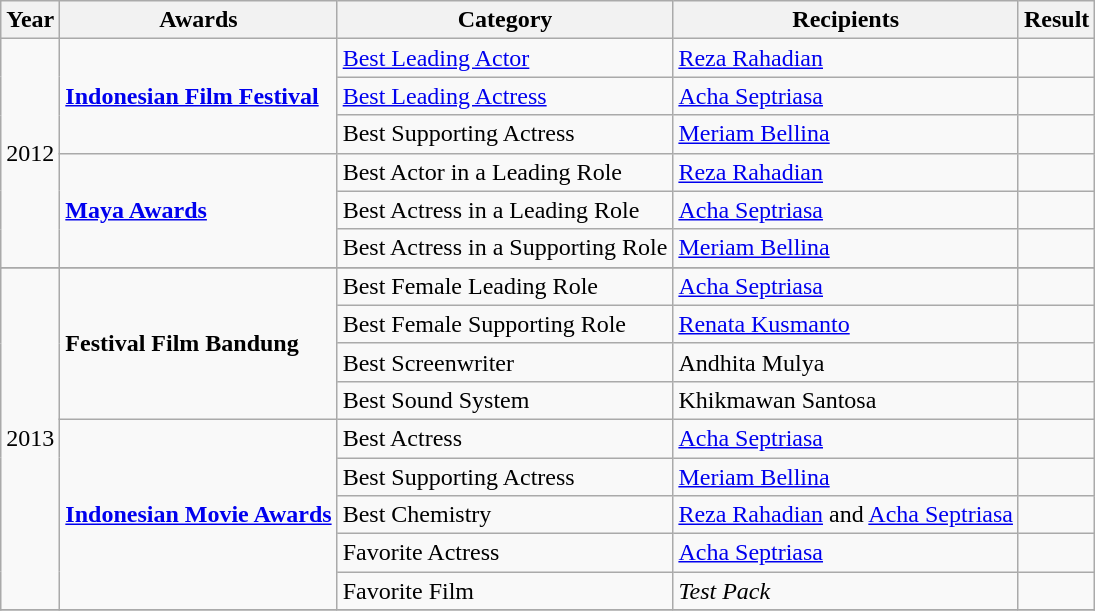<table class="wikitable">
<tr>
<th>Year</th>
<th>Awards</th>
<th>Category</th>
<th>Recipients</th>
<th>Result</th>
</tr>
<tr>
<td rowspan= "6">2012</td>
<td rowspan= "3"><strong><a href='#'>Indonesian Film Festival</a></strong></td>
<td><a href='#'>Best Leading Actor</a></td>
<td><a href='#'>Reza Rahadian</a></td>
<td></td>
</tr>
<tr>
<td><a href='#'>Best Leading Actress</a></td>
<td><a href='#'>Acha Septriasa</a></td>
<td></td>
</tr>
<tr>
<td>Best Supporting Actress</td>
<td><a href='#'>Meriam Bellina</a></td>
<td></td>
</tr>
<tr>
<td rowspan= "3"><strong><a href='#'>Maya Awards</a></strong></td>
<td>Best Actor in a Leading Role</td>
<td><a href='#'>Reza Rahadian</a></td>
<td></td>
</tr>
<tr>
<td>Best Actress in a Leading Role</td>
<td><a href='#'>Acha Septriasa</a></td>
<td></td>
</tr>
<tr>
<td>Best Actress in a Supporting Role</td>
<td><a href='#'>Meriam Bellina</a></td>
<td></td>
</tr>
<tr>
</tr>
<tr>
<td rowspan= "9">2013</td>
<td rowspan= "4"><strong>Festival Film Bandung</strong></td>
<td>Best Female Leading Role</td>
<td><a href='#'>Acha Septriasa</a></td>
<td></td>
</tr>
<tr>
<td>Best Female Supporting Role</td>
<td><a href='#'>Renata Kusmanto</a></td>
<td></td>
</tr>
<tr>
<td>Best Screenwriter</td>
<td>Andhita Mulya</td>
<td></td>
</tr>
<tr>
<td>Best Sound System</td>
<td>Khikmawan Santosa</td>
<td></td>
</tr>
<tr>
<td rowspan= "5"><strong><a href='#'>Indonesian Movie Awards</a></strong></td>
<td>Best Actress</td>
<td><a href='#'>Acha Septriasa</a></td>
<td></td>
</tr>
<tr>
<td>Best Supporting Actress</td>
<td><a href='#'>Meriam Bellina</a></td>
<td></td>
</tr>
<tr>
<td>Best Chemistry</td>
<td><a href='#'>Reza Rahadian</a> and <a href='#'>Acha Septriasa</a></td>
<td></td>
</tr>
<tr>
<td>Favorite Actress</td>
<td><a href='#'>Acha Septriasa</a></td>
<td></td>
</tr>
<tr>
<td>Favorite Film</td>
<td><em>Test Pack</em></td>
<td></td>
</tr>
<tr>
</tr>
</table>
